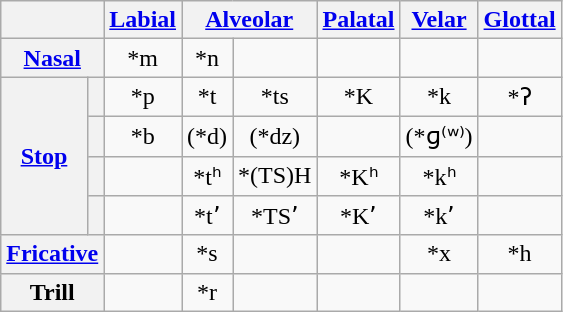<table class="wikitable" style="text-align:center;">
<tr>
<th colspan="2"></th>
<th><a href='#'>Labial</a></th>
<th colspan="2"><a href='#'>Alveolar</a></th>
<th><a href='#'>Palatal</a></th>
<th><a href='#'>Velar</a></th>
<th><a href='#'>Glottal</a></th>
</tr>
<tr>
<th colspan="2"><a href='#'>Nasal</a></th>
<td>*m</td>
<td>*n</td>
<td></td>
<td></td>
<td></td>
<td></td>
</tr>
<tr>
<th rowspan="4"><a href='#'>Stop</a></th>
<th></th>
<td>*p</td>
<td>*t</td>
<td>*ts</td>
<td>*K</td>
<td>*k</td>
<td>*ʔ</td>
</tr>
<tr>
<th></th>
<td>*b</td>
<td>(*d)</td>
<td>(*dz)</td>
<td></td>
<td>(*ɡ⁽ʷ⁾)</td>
<td></td>
</tr>
<tr>
<th></th>
<td></td>
<td>*tʰ</td>
<td>*(TS)H</td>
<td>*Kʰ</td>
<td>*kʰ</td>
<td></td>
</tr>
<tr>
<th></th>
<td></td>
<td>*tʼ</td>
<td>*TSʼ</td>
<td>*Kʼ</td>
<td>*kʼ</td>
<td></td>
</tr>
<tr>
<th colspan="2"><a href='#'>Fricative</a></th>
<td></td>
<td>*s</td>
<td></td>
<td></td>
<td>*x</td>
<td>*h</td>
</tr>
<tr>
<th colspan="2">Trill</th>
<td></td>
<td>*r</td>
<td></td>
<td></td>
<td></td>
<td></td>
</tr>
</table>
